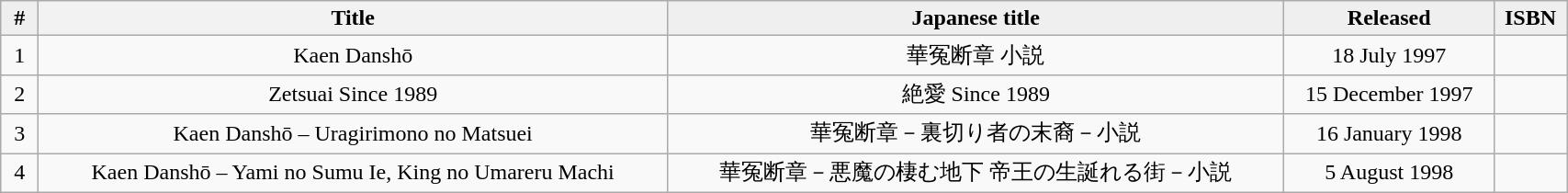<table class="wikitable" style="text-align:center; width: 90%;" cellpadding="1" cellspacing="1">
<tr>
<th style="background:#efefef" width="20">#</th>
<th>Title</th>
<th style="background:#efefef;">Japanese title</th>
<th style="background:#efefef;">Released</th>
<th style="background:#efefef;">ISBN</th>
</tr>
<tr>
<td>1</td>
<td>Kaen Danshō</td>
<td>華冤断章 小説</td>
<td>18 July 1997</td>
<td></td>
</tr>
<tr>
<td>2</td>
<td>Zetsuai Since 1989</td>
<td>絶愛 Since 1989</td>
<td>15 December 1997</td>
<td></td>
</tr>
<tr>
<td>3</td>
<td>Kaen Danshō – Uragirimono no Matsuei</td>
<td>華冤断章－裏切り者の末裔－小説</td>
<td>16 January 1998</td>
<td></td>
</tr>
<tr>
<td>4</td>
<td>Kaen Danshō – Yami no Sumu Ie, King no Umareru Machi</td>
<td>華冤断章－悪魔の棲む地下 帝王の生誕れる街－小説</td>
<td>5 August 1998</td>
<td></td>
</tr>
</table>
